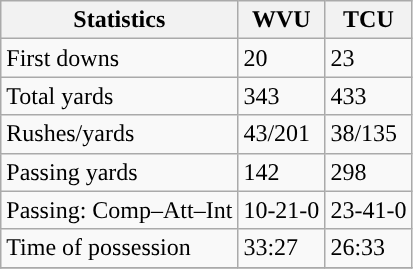<table class="wikitable" style="float: left;">
<tr>
<th>Statistics</th>
<th>WVU</th>
<th>TCU</th>
</tr>
<tr>
<td>First downs</td>
<td>20</td>
<td>23</td>
</tr>
<tr>
<td>Total yards</td>
<td>343</td>
<td>433</td>
</tr>
<tr>
<td>Rushes/yards</td>
<td>43/201</td>
<td>38/135</td>
</tr>
<tr>
<td>Passing yards</td>
<td>142</td>
<td>298</td>
</tr>
<tr>
<td>Passing: Comp–Att–Int</td>
<td>10-21-0</td>
<td>23-41-0</td>
</tr>
<tr>
<td>Time of possession</td>
<td>33:27</td>
<td>26:33</td>
</tr>
<tr>
</tr>
</table>
